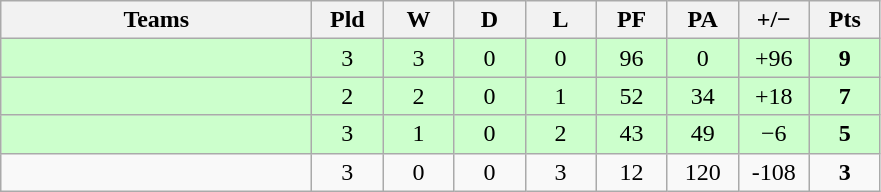<table class="wikitable" style="text-align: center;">
<tr>
<th width="200">Teams</th>
<th width="40">Pld</th>
<th width="40">W</th>
<th width="40">D</th>
<th width="40">L</th>
<th width="40">PF</th>
<th width="40">PA</th>
<th width="40">+/−</th>
<th width="40">Pts</th>
</tr>
<tr style="background:#cfc; width:20px;">
<td align=left></td>
<td>3</td>
<td>3</td>
<td>0</td>
<td>0</td>
<td>96</td>
<td>0</td>
<td>+96</td>
<td><strong>9</strong></td>
</tr>
<tr style="background:#cfc; width:20px;">
<td align=left></td>
<td>2</td>
<td>2</td>
<td>0</td>
<td>1</td>
<td>52</td>
<td>34</td>
<td>+18</td>
<td><strong>7</strong></td>
</tr>
<tr style="background:#cfc; width:20px;">
<td align=left></td>
<td>3</td>
<td>1</td>
<td>0</td>
<td>2</td>
<td>43</td>
<td>49</td>
<td>−6</td>
<td><strong>5</strong></td>
</tr>
<tr>
<td align=left></td>
<td>3</td>
<td>0</td>
<td>0</td>
<td>3</td>
<td>12</td>
<td>120</td>
<td>-108</td>
<td><strong>3</strong></td>
</tr>
</table>
